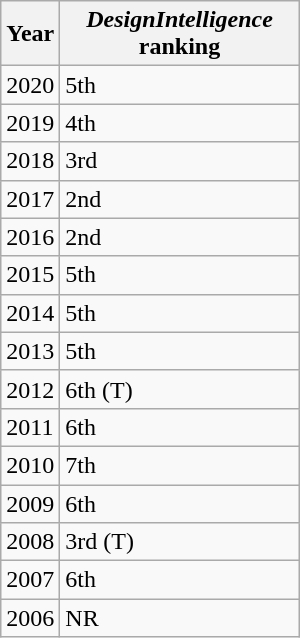<table class="wikitable" style="text-align:left;" width="200px">
<tr>
<th>Year</th>
<th><em>DesignIntelligence</em> ranking<br></th>
</tr>
<tr>
<td>2020</td>
<td>5th</td>
</tr>
<tr>
<td>2019</td>
<td>4th</td>
</tr>
<tr>
<td>2018</td>
<td>3rd</td>
</tr>
<tr>
<td>2017</td>
<td>2nd</td>
</tr>
<tr>
<td>2016</td>
<td>2nd</td>
</tr>
<tr>
<td>2015</td>
<td>5th</td>
</tr>
<tr>
<td>2014</td>
<td>5th</td>
</tr>
<tr>
<td>2013</td>
<td>5th</td>
</tr>
<tr>
<td>2012</td>
<td>6th (T)</td>
</tr>
<tr>
<td>2011</td>
<td>6th</td>
</tr>
<tr>
<td>2010</td>
<td>7th</td>
</tr>
<tr>
<td>2009</td>
<td>6th</td>
</tr>
<tr>
<td>2008</td>
<td>3rd (T)</td>
</tr>
<tr>
<td>2007</td>
<td>6th</td>
</tr>
<tr>
<td>2006</td>
<td>NR</td>
</tr>
</table>
